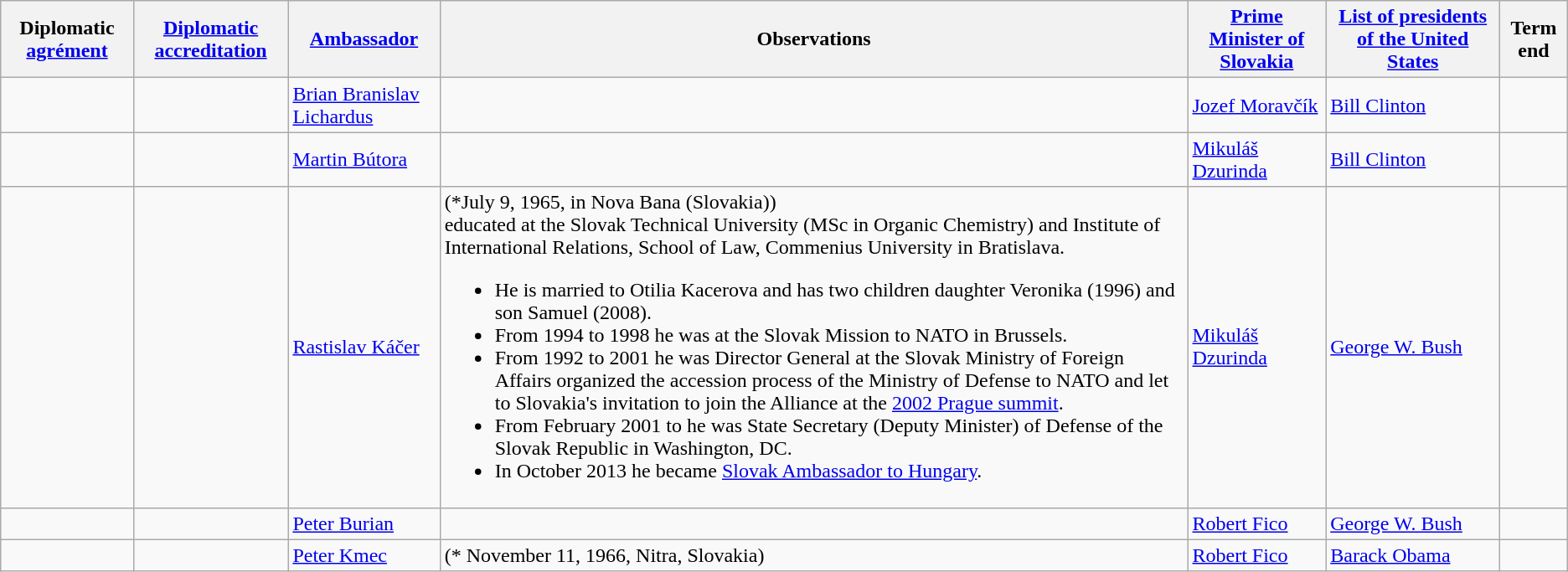<table class="wikitable sortable">
<tr>
<th>Diplomatic <a href='#'>agrément</a></th>
<th><a href='#'>Diplomatic accreditation</a></th>
<th><a href='#'>Ambassador</a></th>
<th>Observations</th>
<th><a href='#'>Prime Minister of Slovakia</a></th>
<th><a href='#'>List of presidents of the United States</a></th>
<th>Term end</th>
</tr>
<tr>
<td></td>
<td></td>
<td><a href='#'>Brian Branislav Lichardus</a></td>
<td></td>
<td><a href='#'>Jozef Moravčík</a></td>
<td><a href='#'>Bill Clinton</a></td>
<td></td>
</tr>
<tr>
<td></td>
<td></td>
<td><a href='#'>Martin Bútora</a></td>
<td></td>
<td><a href='#'>Mikuláš Dzurinda</a></td>
<td><a href='#'>Bill Clinton</a></td>
<td></td>
</tr>
<tr>
<td></td>
<td></td>
<td><a href='#'>Rastislav Káčer</a></td>
<td>(*July 9, 1965, in Nova Bana (Slovakia))<br>educated at the Slovak Technical University (MSc in Organic Chemistry) and Institute of International Relations, School of Law, Commenius University in Bratislava.<ul><li>He is married to Otilia Kacerova and has two children  daughter Veronika (1996) and son Samuel (2008).</li><li>From 1994 to 1998 he was at the Slovak Mission to NATO in Brussels.</li><li>From 1992 to 2001 he was Director General at the Slovak Ministry of Foreign Affairs organized the accession process of the Ministry of Defense to NATO and let to Slovakia's invitation to join the Alliance at the <a href='#'>2002 Prague summit</a>.</li><li>From February 2001 to  he was State Secretary (Deputy Minister) of Defense of the Slovak Republic in Washington, DC.</li><li>In October 2013 he became <a href='#'>Slovak Ambassador to Hungary</a>.</li></ul></td>
<td><a href='#'>Mikuláš Dzurinda</a></td>
<td><a href='#'>George W. Bush</a></td>
<td></td>
</tr>
<tr>
<td></td>
<td></td>
<td><a href='#'>Peter Burian</a></td>
<td></td>
<td><a href='#'>Robert Fico</a></td>
<td><a href='#'>George W. Bush</a></td>
<td></td>
</tr>
<tr>
<td></td>
<td></td>
<td><a href='#'>Peter Kmec</a></td>
<td>(* November 11, 1966, Nitra, Slovakia)</td>
<td><a href='#'>Robert Fico</a></td>
<td><a href='#'>Barack Obama</a></td>
<td></td>
</tr>
</table>
